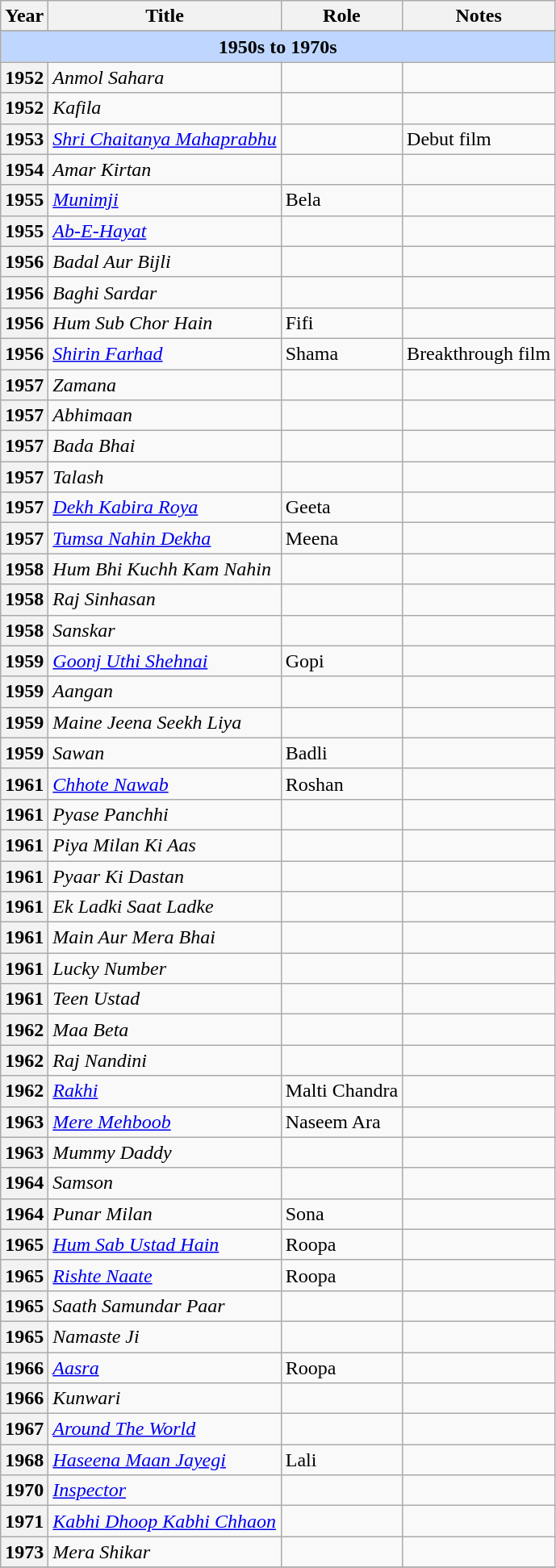<table class="wikitable">
<tr>
<th>Year</th>
<th>Title</th>
<th>Role</th>
<th>Notes</th>
</tr>
<tr>
</tr>
<tr>
<th colspan="4" style="background:#bfd7ff">1950s to 1970s</th>
</tr>
<tr>
<th>1952</th>
<td><em>Anmol Sahara</em></td>
<td></td>
<td></td>
</tr>
<tr>
<th>1952</th>
<td><em>Kafila</em></td>
<td></td>
<td></td>
</tr>
<tr>
<th>1953</th>
<td><em><a href='#'>Shri Chaitanya Mahaprabhu</a></em></td>
<td></td>
<td>Debut film</td>
</tr>
<tr>
<th>1954</th>
<td><em>Amar Kirtan</em></td>
<td></td>
<td></td>
</tr>
<tr>
<th>1955</th>
<td><em><a href='#'>Munimji</a></em></td>
<td>Bela</td>
<td></td>
</tr>
<tr>
<th>1955</th>
<td><em><a href='#'>Ab-E-Hayat</a></em></td>
<td></td>
<td></td>
</tr>
<tr>
<th>1956</th>
<td><em>Badal Aur Bijli</em></td>
<td></td>
<td></td>
</tr>
<tr>
<th>1956</th>
<td><em>Baghi Sardar</em></td>
<td></td>
<td></td>
</tr>
<tr>
<th>1956</th>
<td><em>Hum Sub Chor Hain</em></td>
<td>Fifi</td>
<td></td>
</tr>
<tr>
<th>1956</th>
<td><em><a href='#'>Shirin Farhad</a></em></td>
<td>Shama</td>
<td>Breakthrough film</td>
</tr>
<tr>
<th>1957</th>
<td><em>Zamana</em></td>
<td></td>
<td></td>
</tr>
<tr>
<th>1957</th>
<td><em>Abhimaan</em></td>
<td></td>
<td></td>
</tr>
<tr>
<th>1957</th>
<td><em>Bada Bhai</em></td>
<td></td>
<td></td>
</tr>
<tr>
<th>1957</th>
<td><em>Talash</em></td>
<td></td>
<td></td>
</tr>
<tr>
<th>1957</th>
<td><em><a href='#'>Dekh Kabira Roya</a></em></td>
<td>Geeta</td>
<td></td>
</tr>
<tr>
<th>1957</th>
<td><em><a href='#'>Tumsa Nahin Dekha</a></em></td>
<td>Meena</td>
<td></td>
</tr>
<tr>
<th>1958</th>
<td><em>Hum Bhi Kuchh Kam Nahin</em></td>
<td></td>
<td></td>
</tr>
<tr>
<th>1958</th>
<td><em>Raj Sinhasan</em></td>
<td></td>
<td></td>
</tr>
<tr>
<th>1958</th>
<td><em>Sanskar</em></td>
<td></td>
<td></td>
</tr>
<tr>
<th>1959</th>
<td><em><a href='#'>Goonj Uthi Shehnai</a></em></td>
<td>Gopi</td>
<td></td>
</tr>
<tr>
<th>1959</th>
<td><em>Aangan</em></td>
<td></td>
<td></td>
</tr>
<tr>
<th>1959</th>
<td><em>Maine Jeena Seekh Liya</em></td>
<td></td>
<td></td>
</tr>
<tr>
<th>1959</th>
<td><em>Sawan</em></td>
<td>Badli</td>
<td></td>
</tr>
<tr>
<th>1961</th>
<td><em><a href='#'>Chhote Nawab</a></em></td>
<td>Roshan</td>
<td></td>
</tr>
<tr>
<th>1961</th>
<td><em>Pyase Panchhi</em></td>
<td></td>
<td></td>
</tr>
<tr>
<th>1961</th>
<td><em>Piya Milan Ki Aas</em></td>
<td></td>
<td></td>
</tr>
<tr>
<th>1961</th>
<td><em>Pyaar Ki Dastan</em></td>
<td></td>
<td></td>
</tr>
<tr>
<th>1961</th>
<td><em>Ek Ladki Saat Ladke</em></td>
<td></td>
<td></td>
</tr>
<tr>
<th>1961</th>
<td><em>Main Aur Mera Bhai</em></td>
<td></td>
<td></td>
</tr>
<tr>
<th>1961</th>
<td><em>Lucky Number</em></td>
<td></td>
<td></td>
</tr>
<tr>
<th>1961</th>
<td><em>Teen Ustad</em></td>
<td></td>
<td></td>
</tr>
<tr>
<th>1962</th>
<td><em>Maa Beta</em></td>
<td></td>
<td></td>
</tr>
<tr>
<th>1962</th>
<td><em>Raj Nandini</em></td>
<td></td>
<td></td>
</tr>
<tr>
<th>1962</th>
<td><em><a href='#'>Rakhi</a></em></td>
<td>Malti Chandra</td>
<td></td>
</tr>
<tr>
<th>1963</th>
<td><em><a href='#'>Mere Mehboob</a></em></td>
<td>Naseem Ara</td>
<td></td>
</tr>
<tr>
<th>1963</th>
<td><em>Mummy Daddy</em></td>
<td></td>
<td></td>
</tr>
<tr>
<th>1964</th>
<td><em>Samson</em></td>
<td></td>
<td></td>
</tr>
<tr>
<th>1964</th>
<td><em>Punar Milan</em></td>
<td>Sona</td>
<td></td>
</tr>
<tr>
<th>1965</th>
<td><em><a href='#'>Hum Sab Ustad Hain</a></em></td>
<td>Roopa</td>
<td></td>
</tr>
<tr>
<th>1965</th>
<td><em><a href='#'>Rishte Naate</a></em></td>
<td>Roopa</td>
<td></td>
</tr>
<tr>
<th>1965</th>
<td><em>Saath Samundar Paar</em></td>
<td></td>
<td></td>
</tr>
<tr>
<th>1965</th>
<td><em>Namaste Ji</em></td>
<td></td>
<td></td>
</tr>
<tr>
<th>1966</th>
<td><em><a href='#'>Aasra</a></em></td>
<td>Roopa</td>
<td></td>
</tr>
<tr>
<th>1966</th>
<td><em>Kunwari</em></td>
<td></td>
<td></td>
</tr>
<tr>
<th>1967</th>
<td><em><a href='#'>Around The World</a></em></td>
<td></td>
<td></td>
</tr>
<tr>
<th>1968</th>
<td><em><a href='#'>Haseena Maan Jayegi</a></em></td>
<td>Lali</td>
<td></td>
</tr>
<tr>
<th>1970</th>
<td><em><a href='#'>Inspector</a></em></td>
<td></td>
<td></td>
</tr>
<tr>
<th>1971</th>
<td><em><a href='#'>Kabhi Dhoop Kabhi Chhaon</a></em></td>
<td></td>
<td></td>
</tr>
<tr>
<th>1973</th>
<td><em>Mera Shikar</em></td>
<td></td>
<td></td>
</tr>
<tr>
</tr>
</table>
